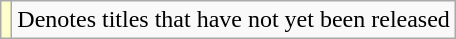<table class="wikitable">
<tr>
<td style="background:#ffc;"></td>
<td>Denotes titles that have not yet been released</td>
</tr>
</table>
